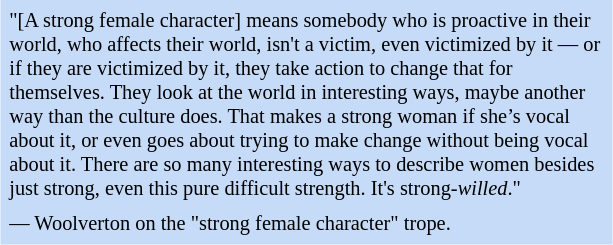<table class="toccolours" style="float: right; margin-left: 1em; margin-right: 2em; font-size: 85%; background:#c6dbf7; color:black; width:30em; max-width: 40%;" cellspacing="5">
<tr>
<td style="text-align: left;">"[A strong female character] means somebody who is proactive in their world, who affects their world, isn't a victim, even victimized by it — or if they are victimized by it, they take action to change that for themselves. They look at the world in interesting ways, maybe another way than the culture does. That makes a strong woman if she’s vocal about it, or even goes about trying to make change without being vocal about it. There are so many interesting ways to describe women besides just strong, even this pure difficult strength. It's strong-<em>willed</em>."</td>
</tr>
<tr>
<td style="text-align: left;">— Woolverton on the "strong female character" trope.</td>
</tr>
</table>
